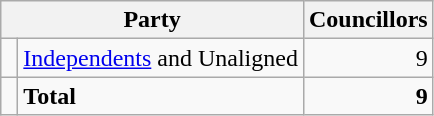<table class="wikitable">
<tr>
<th colspan="2">Party</th>
<th>Councillors</th>
</tr>
<tr>
<td> </td>
<td><a href='#'>Independents</a> and Unaligned</td>
<td align=right>9</td>
</tr>
<tr>
<td></td>
<td><strong>Total</strong></td>
<td align=right><strong>9</strong></td>
</tr>
</table>
